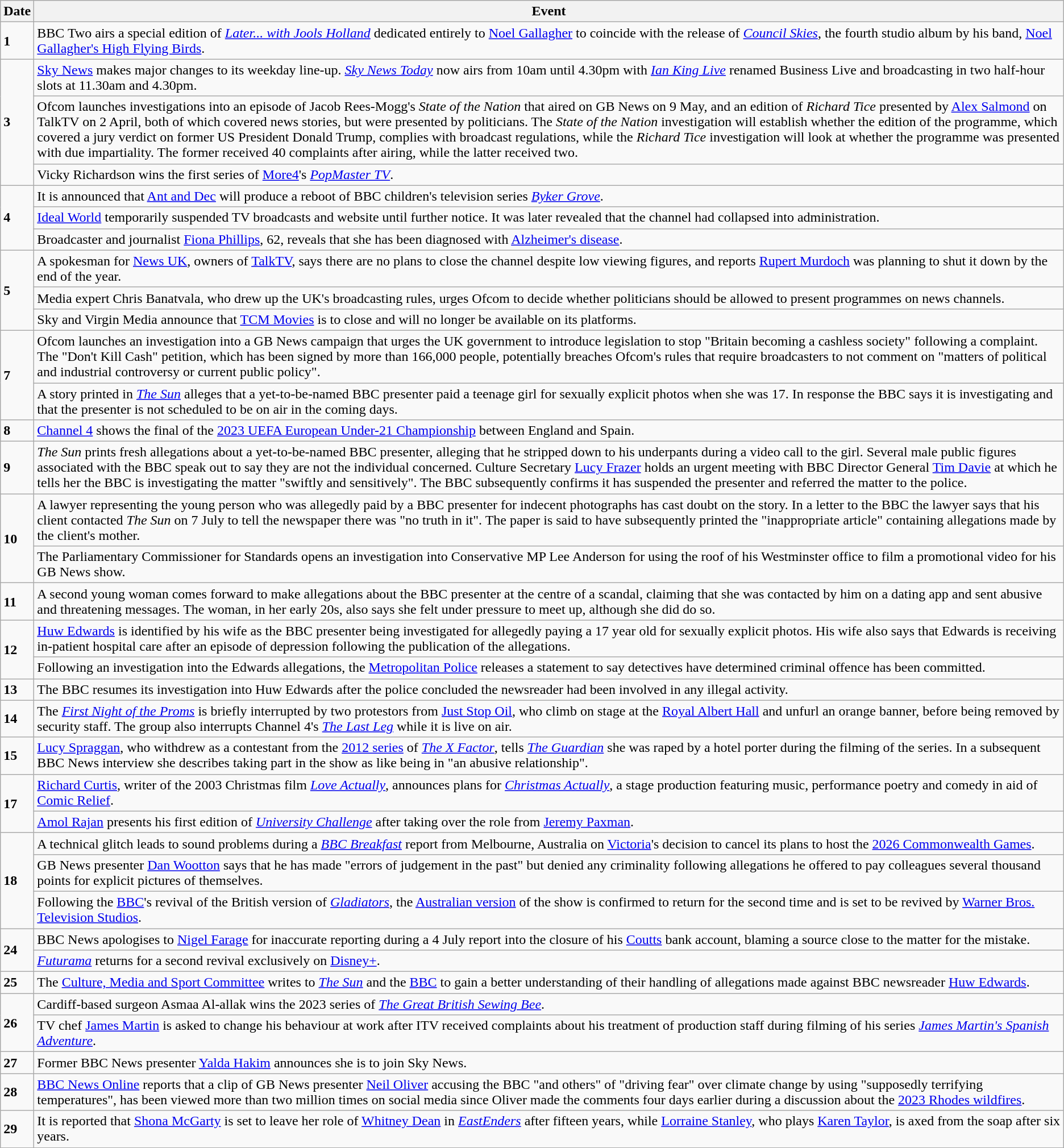<table class="wikitable">
<tr>
<th>Date</th>
<th>Event</th>
</tr>
<tr>
<td><strong>1</strong></td>
<td>BBC Two airs a special edition of <em><a href='#'>Later... with Jools Holland</a></em> dedicated entirely to <a href='#'>Noel Gallagher</a> to coincide with the release of <em><a href='#'>Council Skies</a></em>, the fourth studio album by his band, <a href='#'>Noel Gallagher's High Flying Birds</a>.</td>
</tr>
<tr>
<td rowspan=3><strong>3</strong></td>
<td><a href='#'>Sky News</a> makes major changes to its weekday line-up. <em><a href='#'>Sky News Today</a></em> now airs from 10am until 4.30pm with <em><a href='#'>Ian King Live</a></em> renamed Business Live and broadcasting in two half-hour slots at 11.30am and 4.30pm.</td>
</tr>
<tr>
<td>Ofcom launches investigations into an episode of Jacob Rees-Mogg's <em>State of the Nation</em> that aired on GB News on 9 May, and an edition of <em>Richard Tice</em> presented by <a href='#'>Alex Salmond</a> on TalkTV on 2 April, both of which covered news stories, but were presented by politicians. The <em>State of the Nation</em> investigation will establish whether the edition of the programme, which covered a jury verdict on former US President Donald Trump, complies with broadcast regulations, while the <em>Richard Tice</em> investigation will look at whether the programme was presented with due impartiality. The former received 40 complaints after airing, while the latter received two.</td>
</tr>
<tr>
<td>Vicky Richardson wins the first series of <a href='#'>More4</a>'s <em><a href='#'>PopMaster TV</a></em>.</td>
</tr>
<tr>
<td rowspan=3><strong>4</strong></td>
<td>It is announced that <a href='#'>Ant and Dec</a> will produce a reboot of BBC children's television series <em><a href='#'>Byker Grove</a></em>.</td>
</tr>
<tr>
<td><a href='#'>Ideal World</a> temporarily suspended TV broadcasts and website until further notice. It was later revealed that the channel had collapsed into administration.</td>
</tr>
<tr>
<td>Broadcaster and journalist <a href='#'>Fiona Phillips</a>, 62, reveals that she has been diagnosed with <a href='#'>Alzheimer's disease</a>.</td>
</tr>
<tr>
<td rowspan=3><strong>5</strong></td>
<td>A spokesman for <a href='#'>News UK</a>, owners of <a href='#'>TalkTV</a>, says there are no plans to close the channel despite low viewing figures, and reports <a href='#'>Rupert Murdoch</a> was planning to shut it down by the end of the year.</td>
</tr>
<tr>
<td>Media expert Chris Banatvala, who drew up the UK's broadcasting rules, urges Ofcom to decide whether politicians should be allowed to present programmes on news channels.</td>
</tr>
<tr>
<td>Sky and Virgin Media announce that <a href='#'>TCM Movies</a> is to close and will no longer be available on its platforms.</td>
</tr>
<tr>
<td rowspan=2><strong>7</strong></td>
<td>Ofcom launches an investigation into a GB News campaign that urges the UK government to introduce legislation to stop "Britain becoming a cashless society" following a complaint. The "Don't Kill Cash" petition, which has been signed by more than 166,000 people, potentially breaches Ofcom's rules that require broadcasters to not comment on "matters of political and industrial controversy or current public policy".</td>
</tr>
<tr>
<td>A story printed in <em><a href='#'>The Sun</a></em> alleges that a yet-to-be-named BBC presenter paid a teenage girl for sexually explicit photos when she was 17. In response the BBC says it is investigating and that the presenter is not scheduled to be on air in the coming days.</td>
</tr>
<tr>
<td><strong>8</strong></td>
<td><a href='#'>Channel 4</a> shows the final of the <a href='#'>2023 UEFA European Under-21 Championship</a> between England and Spain.</td>
</tr>
<tr>
<td><strong>9</strong></td>
<td><em>The Sun</em> prints fresh allegations about a yet-to-be-named BBC presenter, alleging that he stripped down to his underpants during a video call to the girl. Several male public figures associated with the BBC speak out to say they are not the individual concerned. Culture Secretary <a href='#'>Lucy Frazer</a> holds an urgent meeting with BBC Director General <a href='#'>Tim Davie</a> at which he tells her the BBC is investigating the matter "swiftly and sensitively". The BBC subsequently confirms it has suspended the presenter and referred the matter to the police.</td>
</tr>
<tr>
<td rowspan=2><strong>10</strong></td>
<td>A lawyer representing the young person who was allegedly paid by a BBC presenter for indecent photographs has cast doubt on the story. In a letter to the BBC the lawyer says that his client contacted <em>The Sun</em> on 7 July to tell the newspaper there was "no truth in it". The paper is said to have subsequently printed the "inappropriate article" containing allegations made by the client's mother.</td>
</tr>
<tr>
<td>The Parliamentary Commissioner for Standards opens an investigation into Conservative MP Lee Anderson for using the roof of his Westminster office to film a promotional video for his GB News show.</td>
</tr>
<tr>
<td><strong>11</strong></td>
<td>A second young woman comes forward to make allegations about the BBC presenter at the centre of a scandal, claiming that she was contacted by him on a dating app and sent abusive and threatening messages. The woman, in her early 20s, also says she felt under pressure to meet up, although she did do so.</td>
</tr>
<tr>
<td rowspan=2><strong>12</strong></td>
<td><a href='#'>Huw Edwards</a> is identified by his wife as the BBC presenter being investigated for allegedly paying a 17 year old for sexually explicit photos. His wife also says that Edwards is receiving in-patient hospital care after an episode of depression following the publication of the allegations.</td>
</tr>
<tr>
<td>Following an investigation into the Edwards allegations, the <a href='#'>Metropolitan Police</a> releases a statement to say detectives have determined criminal offence has been committed.</td>
</tr>
<tr>
<td><strong>13</strong></td>
<td>The BBC resumes its investigation into Huw Edwards after the police concluded the newsreader had been involved in any illegal activity.</td>
</tr>
<tr>
<td><strong>14</strong></td>
<td>The <em><a href='#'>First Night of the Proms</a></em> is briefly interrupted by two protestors from <a href='#'>Just Stop Oil</a>, who climb on stage at the <a href='#'>Royal Albert Hall</a> and unfurl an orange banner, before being removed by security staff. The group also interrupts Channel 4's <em><a href='#'>The Last Leg</a></em> while it is live on air.</td>
</tr>
<tr>
<td><strong>15</strong></td>
<td><a href='#'>Lucy Spraggan</a>, who withdrew as a contestant from the <a href='#'>2012 series</a> of <em><a href='#'>The X Factor</a></em>, tells <em><a href='#'>The Guardian</a></em> she was raped by a hotel porter during the filming of the series. In a subsequent BBC News interview she describes taking part in the show as like being in "an abusive relationship".</td>
</tr>
<tr>
<td rowspan=2><strong>17</strong></td>
<td><a href='#'>Richard Curtis</a>, writer of the 2003 Christmas film <em><a href='#'>Love Actually</a></em>, announces plans for <em><a href='#'>Christmas Actually</a></em>, a stage production featuring music, performance poetry and comedy in aid of <a href='#'>Comic Relief</a>.</td>
</tr>
<tr>
<td><a href='#'>Amol Rajan</a> presents his first edition of <em><a href='#'>University Challenge</a></em> after taking over the role from <a href='#'>Jeremy Paxman</a>.</td>
</tr>
<tr>
<td rowspan=3><strong>18</strong></td>
<td>A technical glitch leads to sound problems during a <em><a href='#'>BBC Breakfast</a></em> report from Melbourne, Australia on <a href='#'>Victoria</a>'s decision to cancel its plans to host the <a href='#'>2026 Commonwealth Games</a>.</td>
</tr>
<tr>
<td>GB News presenter <a href='#'>Dan Wootton</a> says that he has made "errors of judgement in the past" but denied any criminality following allegations he offered to pay colleagues several thousand points for explicit pictures of themselves.</td>
</tr>
<tr>
<td>Following the <a href='#'>BBC</a>'s revival of the British version of <em><a href='#'>Gladiators</a></em>, the <a href='#'>Australian version</a> of the show is confirmed to return for the second time and is set to be revived by <a href='#'>Warner Bros. Television Studios</a>.</td>
</tr>
<tr>
<td rowspan=2><strong>24</strong></td>
<td>BBC News apologises to <a href='#'>Nigel Farage</a> for inaccurate reporting during a 4 July report into the closure of his <a href='#'>Coutts</a> bank account, blaming a source close to the matter for the mistake.</td>
</tr>
<tr>
<td><em><a href='#'>Futurama</a></em> returns for a second revival exclusively on <a href='#'>Disney+</a>.</td>
</tr>
<tr>
<td><strong>25</strong></td>
<td>The <a href='#'>Culture, Media and Sport Committee</a> writes to <em><a href='#'>The Sun</a></em> and the <a href='#'>BBC</a> to gain a better understanding of their handling of allegations made against BBC newsreader <a href='#'>Huw Edwards</a>.</td>
</tr>
<tr>
<td rowspan=2><strong>26</strong></td>
<td>Cardiff-based surgeon Asmaa Al-allak wins the 2023 series of <em><a href='#'>The Great British Sewing Bee</a></em>.</td>
</tr>
<tr>
<td>TV chef <a href='#'>James Martin</a> is asked to change his behaviour at work after ITV received complaints about his treatment of production staff during filming of his series <em><a href='#'>James Martin's Spanish Adventure</a></em>.</td>
</tr>
<tr>
<td><strong>27</strong></td>
<td>Former BBC News presenter <a href='#'>Yalda Hakim</a> announces she is to join Sky News.</td>
</tr>
<tr>
<td><strong>28</strong></td>
<td><a href='#'>BBC News Online</a> reports that a clip of GB News presenter <a href='#'>Neil Oliver</a> accusing the BBC "and others" of "driving fear" over climate change by using "supposedly terrifying temperatures", has been viewed more than two million times on social media since Oliver made the comments four days earlier during a discussion about the <a href='#'>2023 Rhodes wildfires</a>.</td>
</tr>
<tr>
<td><strong>29</strong></td>
<td>It is reported that <a href='#'>Shona McGarty</a> is set to leave her role of <a href='#'>Whitney Dean</a> in <em><a href='#'>EastEnders</a></em> after fifteen years, while <a href='#'>Lorraine Stanley</a>, who plays <a href='#'>Karen Taylor</a>, is axed from the soap after six years.</td>
</tr>
</table>
